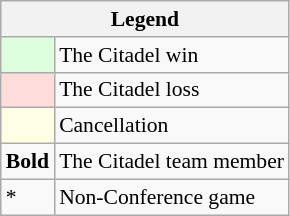<table class="wikitable" style="font-size:90%">
<tr>
<th colspan=2>Legend</th>
</tr>
<tr>
<td style="background:#ddffdd;"> </td>
<td>The Citadel win</td>
</tr>
<tr>
<td style="background:#ffdddd;"> </td>
<td>The Citadel loss</td>
</tr>
<tr>
<td style="background:#ffffe6;"> </td>
<td>Cancellation</td>
</tr>
<tr>
<td><strong>Bold</strong></td>
<td>The Citadel team member</td>
</tr>
<tr>
<td>*</td>
<td>Non-Conference game</td>
</tr>
</table>
